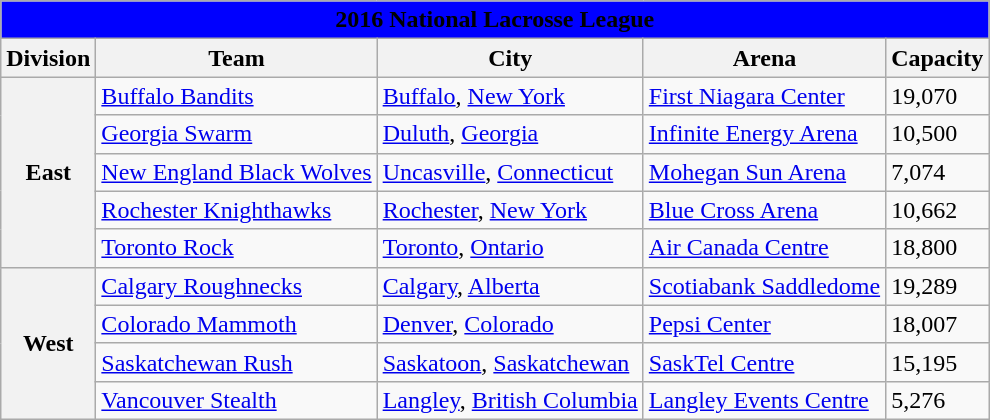<table class="wikitable" style="width:auto">
<tr>
<td bgcolor="#0000FF" align="center" colspan="6"><strong><span>2016 National Lacrosse League</span></strong></td>
</tr>
<tr>
<th>Division</th>
<th>Team</th>
<th>City</th>
<th>Arena</th>
<th>Capacity</th>
</tr>
<tr>
<th rowspan="5">East</th>
<td><a href='#'>Buffalo Bandits</a></td>
<td><a href='#'>Buffalo</a>, <a href='#'>New York</a></td>
<td><a href='#'>First Niagara Center</a></td>
<td>19,070</td>
</tr>
<tr>
<td><a href='#'>Georgia Swarm</a></td>
<td><a href='#'>Duluth</a>, <a href='#'>Georgia</a></td>
<td><a href='#'>Infinite Energy Arena</a></td>
<td>10,500</td>
</tr>
<tr>
<td><a href='#'>New England Black Wolves</a></td>
<td><a href='#'>Uncasville</a>, <a href='#'>Connecticut</a></td>
<td><a href='#'>Mohegan Sun Arena</a></td>
<td>7,074</td>
</tr>
<tr>
<td><a href='#'>Rochester Knighthawks</a></td>
<td><a href='#'>Rochester</a>, <a href='#'>New York</a></td>
<td><a href='#'>Blue Cross Arena</a></td>
<td>10,662</td>
</tr>
<tr>
<td><a href='#'>Toronto Rock</a></td>
<td><a href='#'>Toronto</a>, <a href='#'>Ontario</a></td>
<td><a href='#'>Air Canada Centre</a></td>
<td>18,800</td>
</tr>
<tr>
<th rowspan="4">West</th>
<td><a href='#'>Calgary Roughnecks</a></td>
<td><a href='#'>Calgary</a>, <a href='#'>Alberta</a></td>
<td><a href='#'>Scotiabank Saddledome</a></td>
<td>19,289</td>
</tr>
<tr>
<td><a href='#'>Colorado Mammoth</a></td>
<td><a href='#'>Denver</a>, <a href='#'>Colorado</a></td>
<td><a href='#'>Pepsi Center</a></td>
<td>18,007</td>
</tr>
<tr>
<td><a href='#'>Saskatchewan Rush</a></td>
<td><a href='#'>Saskatoon</a>, <a href='#'>Saskatchewan</a></td>
<td><a href='#'>SaskTel Centre</a></td>
<td>15,195</td>
</tr>
<tr>
<td><a href='#'>Vancouver Stealth</a></td>
<td><a href='#'>Langley</a>, <a href='#'>British Columbia</a></td>
<td><a href='#'>Langley Events Centre</a></td>
<td>5,276</td>
</tr>
</table>
